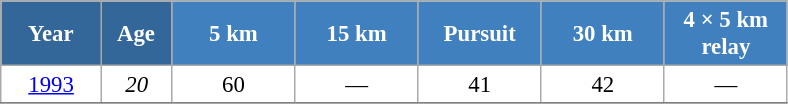<table class="wikitable" style="font-size:95%; text-align:center; border:grey solid 1px; border-collapse:collapse; background:#ffffff;">
<tr>
<th style="background-color:#369; color:white; width:60px;"> Year </th>
<th style="background-color:#369; color:white; width:40px;"> Age </th>
<th style="background-color:#4180be; color:white; width:75px;"> 5 km </th>
<th style="background-color:#4180be; color:white; width:75px;"> 15 km </th>
<th style="background-color:#4180be; color:white; width:75px;"> Pursuit </th>
<th style="background-color:#4180be; color:white; width:75px;"> 30 km </th>
<th style="background-color:#4180be; color:white; width:75px;"> 4 × 5 km <br> relay </th>
</tr>
<tr>
<td><a href='#'>1993</a></td>
<td><em>20</em></td>
<td>60</td>
<td>—</td>
<td>41</td>
<td>42</td>
<td>—</td>
</tr>
<tr>
</tr>
</table>
